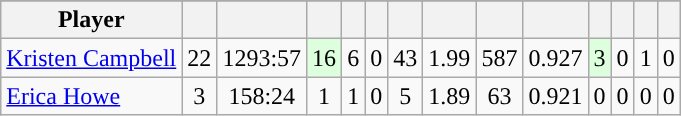<table class="wikitable sortable" style="text-align:center">
<tr>
</tr>
<tr>
<th>Player</th>
<th></th>
<th></th>
<th></th>
<th></th>
<th></th>
<th></th>
<th></th>
<th></th>
<th></th>
<th></th>
<th></th>
<th></th>
<th></th>
</tr>
<tr>
<td style="text-align:left;"><a href='#'>Kristen Campbell</a></td>
<td>22</td>
<td>1293:57</td>
<td style="background:#DDFFDD;">16</td>
<td>6</td>
<td>0</td>
<td>43</td>
<td>1.99</td>
<td>587</td>
<td>0.927</td>
<td style="background:#DDFFDD;">3</td>
<td>0</td>
<td>1</td>
<td>0</td>
</tr>
<tr>
<td style="text-align:left;"><a href='#'>Erica Howe</a></td>
<td>3</td>
<td>158:24</td>
<td>1</td>
<td>1</td>
<td>0</td>
<td>5</td>
<td>1.89</td>
<td>63</td>
<td>0.921</td>
<td>0</td>
<td>0</td>
<td>0</td>
<td>0</td>
</tr>
</table>
